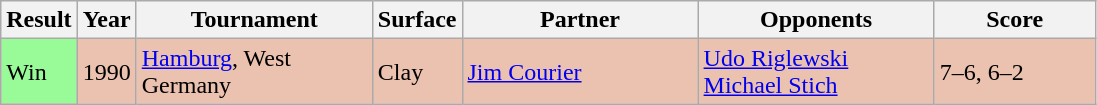<table class="sortable wikitable">
<tr>
<th style="width:40px">Result</th>
<th style="width:30px">Year</th>
<th style="width:150px">Tournament</th>
<th style="width:50px">Surface</th>
<th style="width:150px">Partner</th>
<th style="width:150px">Opponents</th>
<th style="width:100px"  class="unsortable">Score</th>
</tr>
<tr style="background:#ebc2af;">
<td style="background:#98fb98;">Win</td>
<td>1990</td>
<td><a href='#'>Hamburg</a>, West Germany</td>
<td>Clay</td>
<td> <a href='#'>Jim Courier</a></td>
<td> <a href='#'>Udo Riglewski</a><br> <a href='#'>Michael Stich</a></td>
<td>7–6, 6–2</td>
</tr>
</table>
